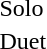<table>
<tr>
<td>Solo</td>
<td></td>
<td></td>
<td></td>
</tr>
<tr>
<td>Duet</td>
<td></td>
<td></td>
<td></td>
</tr>
</table>
